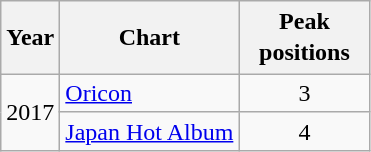<table class="wikitable">
<tr>
<th>Year</th>
<th>Chart</th>
<th style="width:5em;line-height:1.3">Peak positions</th>
</tr>
<tr>
<td rowspan="2">2017</td>
<td><a href='#'>Oricon</a></td>
<td align="center">3</td>
</tr>
<tr>
<td><a href='#'>Japan Hot Album</a></td>
<td align="center">4</td>
</tr>
</table>
